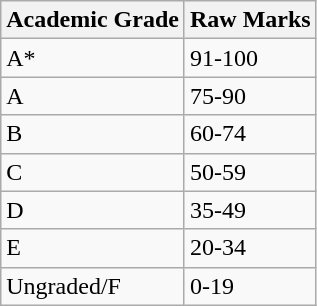<table class="wikitable">
<tr>
<th>Academic Grade</th>
<th>Raw Marks</th>
</tr>
<tr>
<td>A*</td>
<td>91-100</td>
</tr>
<tr>
<td>A</td>
<td>75-90</td>
</tr>
<tr>
<td>B</td>
<td>60-74</td>
</tr>
<tr>
<td>C</td>
<td>50-59</td>
</tr>
<tr>
<td>D</td>
<td>35-49</td>
</tr>
<tr>
<td>E</td>
<td>20-34</td>
</tr>
<tr>
<td>Ungraded/F</td>
<td>0-19</td>
</tr>
</table>
